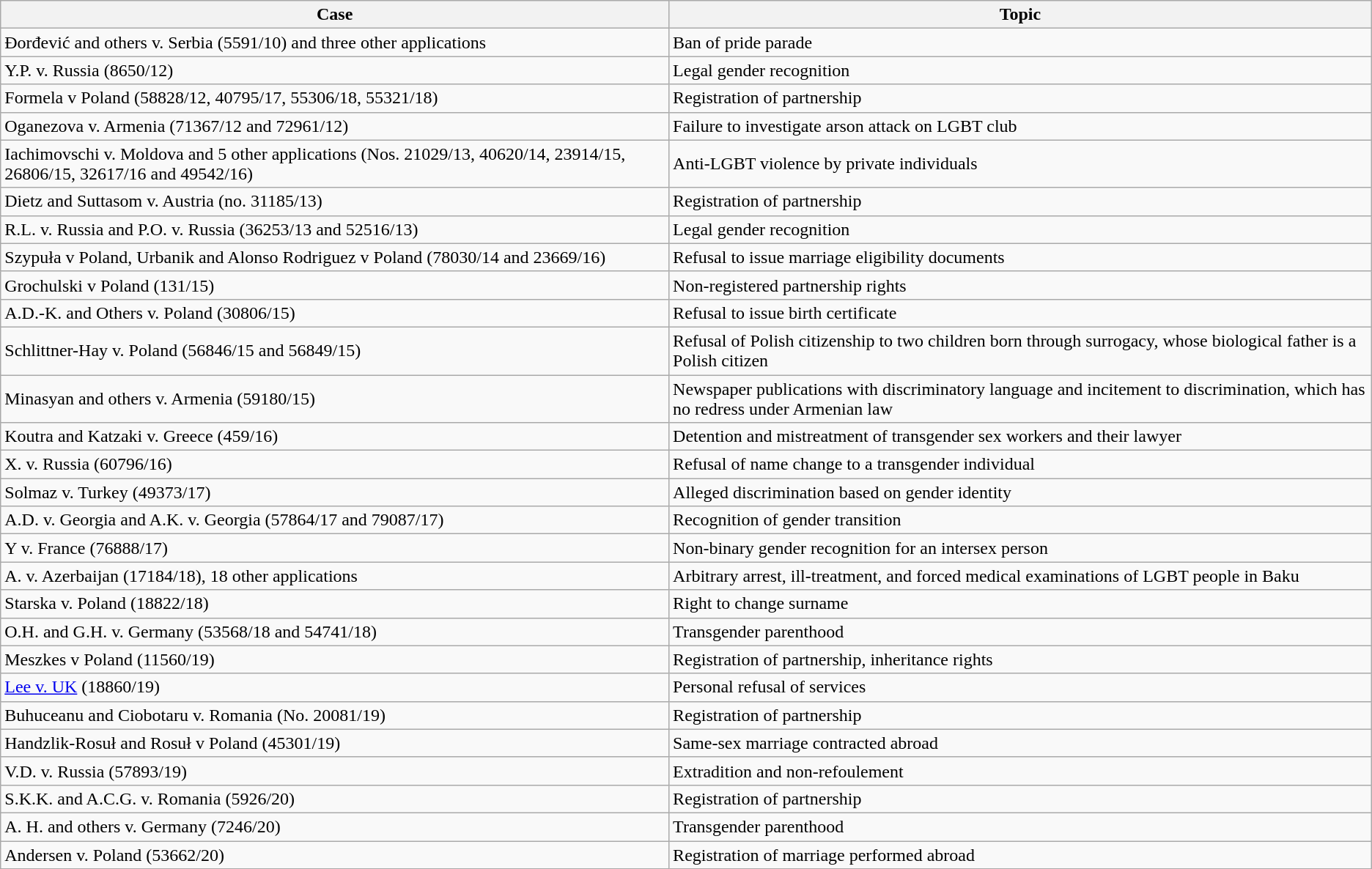<table class="wikitable sortable">
<tr>
<th>Case</th>
<th>Topic</th>
</tr>
<tr>
<td>Đorđević and others v. Serbia (5591/10) and three other applications</td>
<td>Ban of pride parade</td>
</tr>
<tr>
<td>Y.P. v. Russia (8650/12)</td>
<td>Legal gender recognition</td>
</tr>
<tr>
<td>Formela v Poland (58828/12, 40795/17, 55306/18, 55321/18)</td>
<td>Registration of partnership</td>
</tr>
<tr>
<td>Oganezova v. Armenia (71367/12 and 72961/12)</td>
<td>Failure to investigate arson attack on LGBT club</td>
</tr>
<tr>
<td>Iachimovschi v. Moldova and 5 other applications (Nos. 21029/13, 40620/14, 23914/15, 26806/15, 32617/16 and 49542/16)</td>
<td>Anti-LGBT violence by private individuals</td>
</tr>
<tr>
<td>Dietz and Suttasom v. Austria (no. 31185/13)</td>
<td>Registration of partnership</td>
</tr>
<tr>
<td>R.L. v. Russia and P.O. v. Russia (36253/13 and 52516/13)</td>
<td>Legal gender recognition</td>
</tr>
<tr>
<td>Szypuła v Poland, Urbanik and Alonso Rodriguez v Poland (78030/14 and 23669/16)</td>
<td>Refusal to issue marriage eligibility documents</td>
</tr>
<tr>
<td>Grochulski v Poland (131/15)</td>
<td>Non-registered partnership rights</td>
</tr>
<tr>
<td>A.D.-K. and Others v. Poland (30806/15)</td>
<td>Refusal to issue birth certificate</td>
</tr>
<tr>
<td>Schlittner-Hay v. Poland (56846/15 and 56849/15)</td>
<td>Refusal of Polish citizenship to two children born through surrogacy, whose biological father is a Polish citizen</td>
</tr>
<tr>
<td>Minasyan and others v. Armenia (59180/15)</td>
<td>Newspaper publications with discriminatory language and incitement to discrimination, which has no redress under Armenian law</td>
</tr>
<tr>
<td>Koutra and Katzaki v. Greece (459/16)</td>
<td>Detention and mistreatment of transgender sex workers and their lawyer</td>
</tr>
<tr>
<td>X. v. Russia (60796/16)</td>
<td>Refusal of name change to a transgender individual</td>
</tr>
<tr>
<td>Solmaz v. Turkey (49373/17)</td>
<td>Alleged discrimination based on gender identity</td>
</tr>
<tr>
<td>A.D. v. Georgia and A.K. v. Georgia (57864/17 and 79087/17)</td>
<td>Recognition of gender transition</td>
</tr>
<tr>
<td>Y v. France (76888/17)</td>
<td>Non-binary gender recognition for an intersex person</td>
</tr>
<tr>
<td>A. v. Azerbaijan (17184/18), 18 other applications</td>
<td>Arbitrary arrest, ill-treatment, and forced medical examinations of LGBT people in Baku</td>
</tr>
<tr>
<td>Starska v. Poland (18822/18)</td>
<td>Right to change surname</td>
</tr>
<tr>
<td>O.H. and G.H. v. Germany (53568/18 and 54741/18)</td>
<td>Transgender parenthood</td>
</tr>
<tr>
<td>Meszkes v Poland (11560/19)</td>
<td>Registration of partnership, inheritance rights</td>
</tr>
<tr>
<td><a href='#'>Lee v. UK</a> (18860/19)</td>
<td>Personal refusal of services</td>
</tr>
<tr>
<td>Buhuceanu and Ciobotaru v. Romania (No. 20081/19)</td>
<td>Registration of partnership</td>
</tr>
<tr>
<td>Handzlik-Rosuł and Rosuł v Poland (45301/19)</td>
<td>Same-sex marriage contracted abroad</td>
</tr>
<tr>
<td>V.D. v. Russia (57893/19)</td>
<td>Extradition and non-refoulement</td>
</tr>
<tr>
<td>S.K.K. and A.C.G. v. Romania (5926/20)</td>
<td>Registration of partnership</td>
</tr>
<tr>
<td>A. H. and others v. Germany (7246/20)</td>
<td>Transgender parenthood</td>
</tr>
<tr>
<td>Andersen v. Poland (53662/20)</td>
<td>Registration of marriage performed abroad<br></td>
</tr>
</table>
